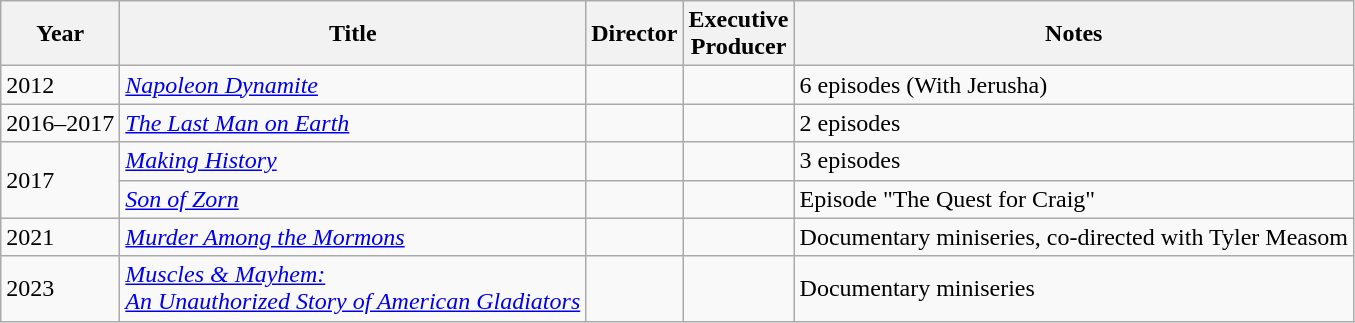<table class="wikitable">
<tr>
<th>Year</th>
<th>Title</th>
<th>Director</th>
<th>Executive<br>Producer</th>
<th>Notes</th>
</tr>
<tr>
<td>2012</td>
<td><em><a href='#'>Napoleon Dynamite</a></em></td>
<td></td>
<td></td>
<td>6 episodes (With Jerusha)</td>
</tr>
<tr>
<td>2016–2017</td>
<td><em><a href='#'>The Last Man on Earth</a></em></td>
<td></td>
<td></td>
<td>2 episodes</td>
</tr>
<tr>
<td rowspan=2>2017</td>
<td><em><a href='#'>Making History</a></em></td>
<td></td>
<td></td>
<td>3 episodes</td>
</tr>
<tr>
<td><em><a href='#'>Son of Zorn</a></em></td>
<td></td>
<td></td>
<td>Episode "The Quest for Craig"</td>
</tr>
<tr>
<td>2021</td>
<td><em><a href='#'>Murder Among the Mormons</a></em></td>
<td></td>
<td></td>
<td>Documentary miniseries, co-directed with Tyler Measom</td>
</tr>
<tr>
<td>2023</td>
<td><em><a href='#'>Muscles & Mayhem:<br>An Unauthorized Story of American Gladiators</a></em></td>
<td></td>
<td></td>
<td>Documentary miniseries</td>
</tr>
</table>
